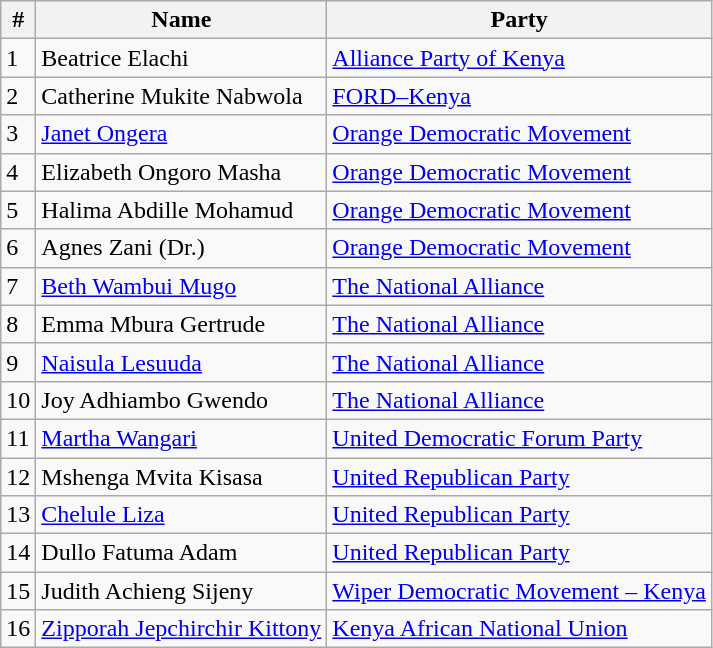<table class="wikitable sortable">
<tr>
<th>#</th>
<th>Name</th>
<th>Party</th>
</tr>
<tr>
<td>1</td>
<td>Beatrice Elachi</td>
<td><a href='#'>Alliance Party of Kenya</a></td>
</tr>
<tr>
<td>2</td>
<td>Catherine Mukite Nabwola</td>
<td><a href='#'>FORD–Kenya</a></td>
</tr>
<tr>
<td>3</td>
<td><a href='#'>Janet Ongera</a></td>
<td><a href='#'>Orange Democratic Movement</a></td>
</tr>
<tr>
<td>4</td>
<td>Elizabeth Ongoro Masha</td>
<td><a href='#'>Orange Democratic Movement</a></td>
</tr>
<tr>
<td>5</td>
<td>Halima Abdille Mohamud</td>
<td><a href='#'>Orange Democratic Movement</a></td>
</tr>
<tr>
<td>6</td>
<td>Agnes Zani (Dr.)</td>
<td><a href='#'>Orange Democratic Movement</a></td>
</tr>
<tr>
<td>7</td>
<td><a href='#'>Beth Wambui Mugo</a></td>
<td><a href='#'>The National Alliance</a></td>
</tr>
<tr>
<td>8</td>
<td>Emma Mbura Gertrude</td>
<td><a href='#'>The National Alliance</a></td>
</tr>
<tr>
<td>9</td>
<td><a href='#'>Naisula Lesuuda</a></td>
<td><a href='#'>The National Alliance</a></td>
</tr>
<tr>
<td>10</td>
<td>Joy Adhiambo Gwendo</td>
<td><a href='#'>The National Alliance</a></td>
</tr>
<tr>
<td>11</td>
<td><a href='#'>Martha Wangari</a></td>
<td><a href='#'>United Democratic Forum Party</a></td>
</tr>
<tr>
<td>12</td>
<td>Mshenga Mvita Kisasa</td>
<td><a href='#'>United Republican Party</a></td>
</tr>
<tr>
<td>13</td>
<td><a href='#'>Chelule Liza</a></td>
<td><a href='#'>United Republican Party</a></td>
</tr>
<tr>
<td>14</td>
<td>Dullo Fatuma Adam</td>
<td><a href='#'>United Republican Party</a></td>
</tr>
<tr>
<td>15</td>
<td>Judith Achieng Sijeny</td>
<td><a href='#'>Wiper Democratic Movement – Kenya</a></td>
</tr>
<tr>
<td>16</td>
<td><a href='#'>Zipporah Jepchirchir Kittony</a></td>
<td><a href='#'>Kenya African National Union</a></td>
</tr>
</table>
